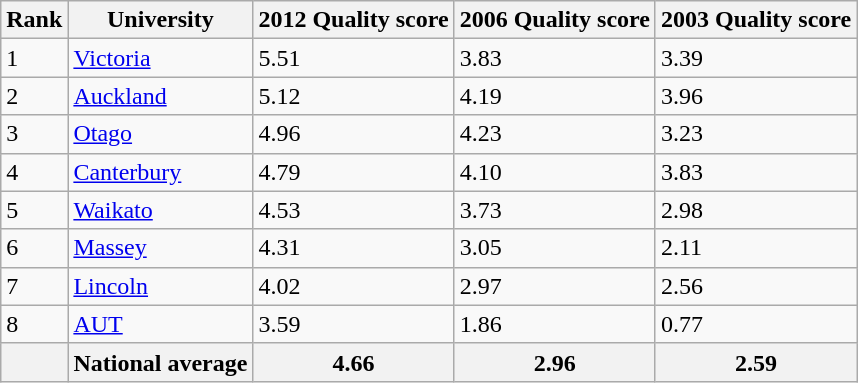<table class="wikitable sortable">
<tr>
<th>Rank</th>
<th>University</th>
<th>2012 Quality score</th>
<th>2006 Quality score</th>
<th>2003 Quality score</th>
</tr>
<tr>
<td>1</td>
<td><a href='#'>Victoria</a></td>
<td>5.51</td>
<td>3.83</td>
<td>3.39</td>
</tr>
<tr>
<td>2</td>
<td><a href='#'>Auckland</a></td>
<td>5.12</td>
<td>4.19</td>
<td>3.96</td>
</tr>
<tr>
<td>3</td>
<td><a href='#'>Otago</a></td>
<td>4.96</td>
<td>4.23</td>
<td>3.23</td>
</tr>
<tr>
<td>4</td>
<td><a href='#'>Canterbury</a></td>
<td>4.79</td>
<td>4.10</td>
<td>3.83</td>
</tr>
<tr>
<td>5</td>
<td><a href='#'>Waikato</a></td>
<td>4.53</td>
<td>3.73</td>
<td>2.98</td>
</tr>
<tr>
<td>6</td>
<td><a href='#'>Massey</a></td>
<td>4.31</td>
<td>3.05</td>
<td>2.11</td>
</tr>
<tr>
<td>7</td>
<td><a href='#'>Lincoln</a></td>
<td>4.02</td>
<td>2.97</td>
<td>2.56</td>
</tr>
<tr>
<td>8</td>
<td><a href='#'>AUT</a></td>
<td>3.59</td>
<td>1.86</td>
<td>0.77</td>
</tr>
<tr>
<th></th>
<th>National average</th>
<th>4.66</th>
<th>2.96</th>
<th>2.59</th>
</tr>
</table>
